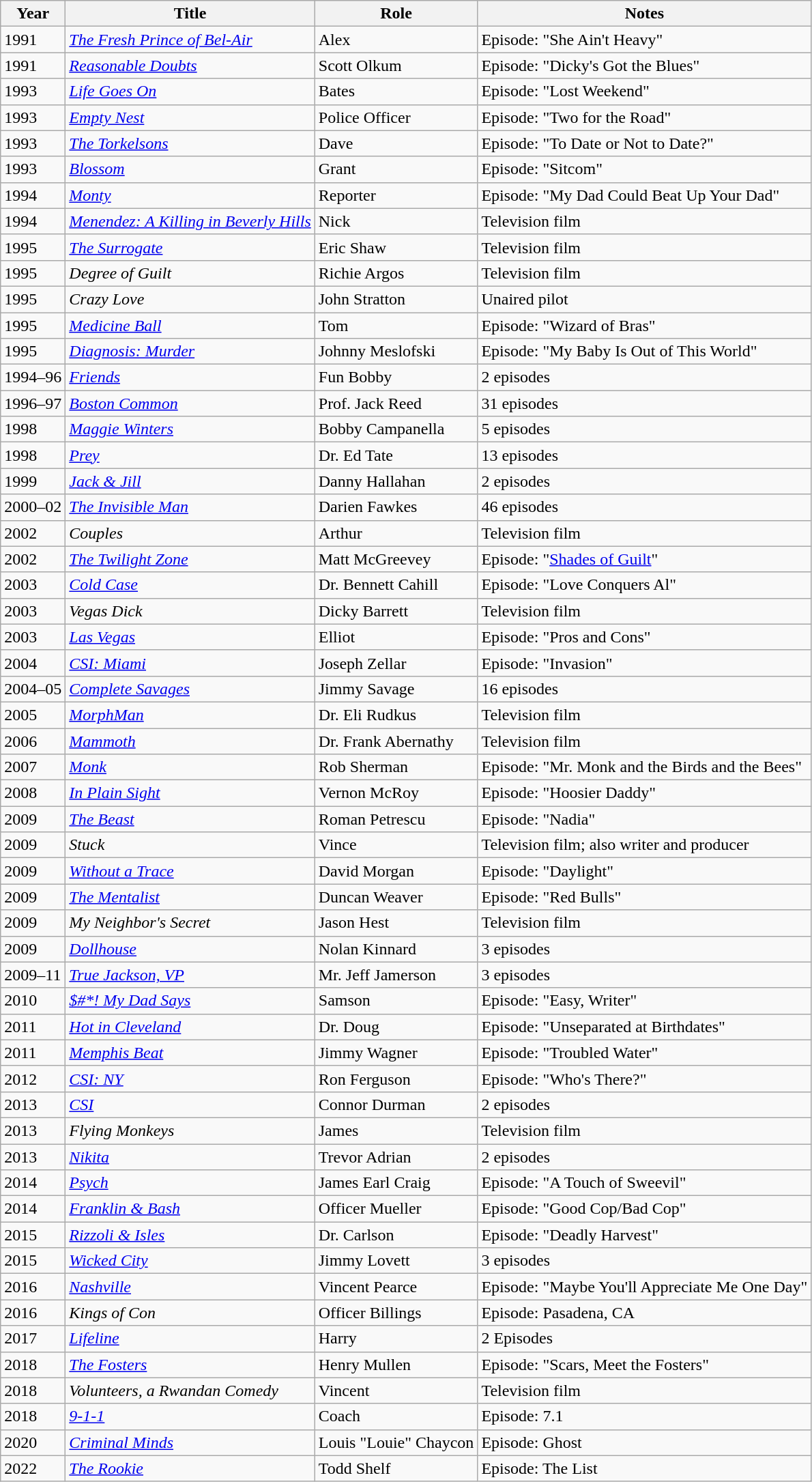<table class="wikitable sortable">
<tr>
<th>Year</th>
<th>Title</th>
<th>Role</th>
<th>Notes</th>
</tr>
<tr>
<td>1991</td>
<td><em><a href='#'>The Fresh Prince of Bel-Air</a></em></td>
<td>Alex</td>
<td>Episode: "She Ain't Heavy"</td>
</tr>
<tr>
<td>1991</td>
<td><em><a href='#'>Reasonable Doubts</a></em></td>
<td>Scott Olkum</td>
<td>Episode: "Dicky's Got the Blues"</td>
</tr>
<tr>
<td>1993</td>
<td><em><a href='#'>Life Goes On</a></em></td>
<td>Bates</td>
<td>Episode: "Lost Weekend"</td>
</tr>
<tr>
<td>1993</td>
<td><em><a href='#'>Empty Nest</a></em></td>
<td>Police Officer</td>
<td>Episode: "Two for the Road"</td>
</tr>
<tr>
<td>1993</td>
<td><em><a href='#'>The Torkelsons</a></em></td>
<td>Dave</td>
<td>Episode: "To Date or Not to Date?"</td>
</tr>
<tr>
<td>1993</td>
<td><em><a href='#'>Blossom</a></em></td>
<td>Grant</td>
<td>Episode: "Sitcom"</td>
</tr>
<tr>
<td>1994</td>
<td><em><a href='#'>Monty</a></em></td>
<td>Reporter</td>
<td>Episode: "My Dad Could Beat Up Your Dad"</td>
</tr>
<tr>
<td>1994</td>
<td><em><a href='#'>Menendez: A Killing in Beverly Hills</a></em></td>
<td>Nick</td>
<td>Television film</td>
</tr>
<tr>
<td>1995</td>
<td><em><a href='#'>The Surrogate</a></em></td>
<td>Eric Shaw</td>
<td>Television film</td>
</tr>
<tr>
<td>1995</td>
<td><em>Degree of Guilt</em></td>
<td>Richie Argos</td>
<td>Television film</td>
</tr>
<tr>
<td>1995</td>
<td><em>Crazy Love</em></td>
<td>John Stratton</td>
<td>Unaired pilot</td>
</tr>
<tr>
<td>1995</td>
<td><em><a href='#'>Medicine Ball</a></em></td>
<td>Tom</td>
<td>Episode: "Wizard of Bras"</td>
</tr>
<tr>
<td>1995</td>
<td><em><a href='#'>Diagnosis: Murder</a></em></td>
<td>Johnny Meslofski</td>
<td>Episode: "My Baby Is Out of This World"</td>
</tr>
<tr>
<td>1994–96</td>
<td><em><a href='#'>Friends</a></em></td>
<td>Fun Bobby</td>
<td>2 episodes</td>
</tr>
<tr>
<td>1996–97</td>
<td><em><a href='#'>Boston Common</a></em></td>
<td>Prof. Jack Reed</td>
<td>31 episodes</td>
</tr>
<tr>
<td>1998</td>
<td><em><a href='#'>Maggie Winters</a></em></td>
<td>Bobby Campanella</td>
<td>5 episodes</td>
</tr>
<tr>
<td>1998</td>
<td><em><a href='#'>Prey</a></em></td>
<td>Dr. Ed Tate</td>
<td>13 episodes</td>
</tr>
<tr>
<td>1999</td>
<td><em><a href='#'>Jack & Jill</a></em></td>
<td>Danny Hallahan</td>
<td>2 episodes</td>
</tr>
<tr>
<td>2000–02</td>
<td><em><a href='#'>The Invisible Man</a></em></td>
<td>Darien Fawkes</td>
<td>46 episodes</td>
</tr>
<tr>
<td>2002</td>
<td><em>Couples</em></td>
<td>Arthur</td>
<td>Television film</td>
</tr>
<tr>
<td>2002</td>
<td><em><a href='#'>The Twilight Zone</a></em></td>
<td>Matt McGreevey</td>
<td>Episode: "<a href='#'>Shades of Guilt</a>"</td>
</tr>
<tr>
<td>2003</td>
<td><em><a href='#'>Cold Case</a></em></td>
<td>Dr. Bennett Cahill</td>
<td>Episode: "Love Conquers Al"</td>
</tr>
<tr>
<td>2003</td>
<td><em>Vegas Dick</em></td>
<td>Dicky Barrett</td>
<td>Television film</td>
</tr>
<tr>
<td>2003</td>
<td><em><a href='#'>Las Vegas</a></em></td>
<td>Elliot</td>
<td>Episode: "Pros and Cons"</td>
</tr>
<tr>
<td>2004</td>
<td><em><a href='#'>CSI: Miami</a></em></td>
<td>Joseph Zellar</td>
<td>Episode: "Invasion"</td>
</tr>
<tr>
<td>2004–05</td>
<td><em><a href='#'>Complete Savages</a></em></td>
<td>Jimmy Savage</td>
<td>16 episodes</td>
</tr>
<tr>
<td>2005</td>
<td><em><a href='#'>MorphMan</a></em></td>
<td>Dr. Eli Rudkus</td>
<td>Television film</td>
</tr>
<tr>
<td>2006</td>
<td><em><a href='#'>Mammoth</a></em></td>
<td>Dr. Frank Abernathy</td>
<td>Television film</td>
</tr>
<tr>
<td>2007</td>
<td><em><a href='#'>Monk</a></em></td>
<td>Rob Sherman</td>
<td>Episode: "Mr. Monk and the Birds and the Bees"</td>
</tr>
<tr>
<td>2008</td>
<td><em><a href='#'>In Plain Sight</a></em></td>
<td>Vernon McRoy</td>
<td>Episode: "Hoosier Daddy"</td>
</tr>
<tr>
<td>2009</td>
<td><em><a href='#'>The Beast</a></em></td>
<td>Roman Petrescu</td>
<td>Episode: "Nadia"</td>
</tr>
<tr>
<td>2009</td>
<td><em>Stuck</em></td>
<td>Vince</td>
<td>Television film; also writer and producer</td>
</tr>
<tr>
<td>2009</td>
<td><em><a href='#'>Without a Trace</a></em></td>
<td>David Morgan</td>
<td>Episode: "Daylight"</td>
</tr>
<tr>
<td>2009</td>
<td><em><a href='#'>The Mentalist</a></em></td>
<td>Duncan Weaver</td>
<td>Episode: "Red Bulls"</td>
</tr>
<tr>
<td>2009</td>
<td><em>My Neighbor's Secret</em></td>
<td>Jason Hest</td>
<td>Television film</td>
</tr>
<tr>
<td>2009</td>
<td><em><a href='#'>Dollhouse</a></em></td>
<td>Nolan Kinnard</td>
<td>3 episodes</td>
</tr>
<tr>
<td>2009–11</td>
<td><em><a href='#'>True Jackson, VP</a></em></td>
<td>Mr. Jeff Jamerson</td>
<td>3 episodes</td>
</tr>
<tr>
<td>2010</td>
<td><em><a href='#'>$#*! My Dad Says</a></em></td>
<td>Samson</td>
<td>Episode: "Easy, Writer"</td>
</tr>
<tr>
<td>2011</td>
<td><em><a href='#'>Hot in Cleveland</a></em></td>
<td>Dr. Doug</td>
<td>Episode: "Unseparated at Birthdates"</td>
</tr>
<tr>
<td>2011</td>
<td><em><a href='#'>Memphis Beat</a></em></td>
<td>Jimmy Wagner</td>
<td>Episode: "Troubled Water"</td>
</tr>
<tr>
<td>2012</td>
<td><em><a href='#'>CSI: NY</a></em></td>
<td>Ron Ferguson</td>
<td>Episode: "Who's There?"</td>
</tr>
<tr>
<td>2013</td>
<td><em><a href='#'>CSI</a></em></td>
<td>Connor Durman</td>
<td>2 episodes</td>
</tr>
<tr>
<td>2013</td>
<td><em>Flying Monkeys</em></td>
<td>James</td>
<td>Television film</td>
</tr>
<tr>
<td>2013</td>
<td><em><a href='#'>Nikita</a></em></td>
<td>Trevor Adrian</td>
<td>2 episodes</td>
</tr>
<tr>
<td>2014</td>
<td><em><a href='#'>Psych</a></em></td>
<td>James Earl Craig</td>
<td>Episode: "A Touch of Sweevil"</td>
</tr>
<tr>
<td>2014</td>
<td><em><a href='#'>Franklin & Bash</a></em></td>
<td>Officer Mueller</td>
<td>Episode: "Good Cop/Bad Cop"</td>
</tr>
<tr>
<td>2015</td>
<td><em><a href='#'>Rizzoli & Isles</a></em></td>
<td>Dr. Carlson</td>
<td>Episode: "Deadly Harvest"</td>
</tr>
<tr>
<td>2015</td>
<td><em><a href='#'>Wicked City</a></em></td>
<td>Jimmy Lovett</td>
<td>3 episodes</td>
</tr>
<tr>
<td>2016</td>
<td><em><a href='#'>Nashville</a></em></td>
<td>Vincent Pearce</td>
<td>Episode: "Maybe You'll Appreciate Me One Day"</td>
</tr>
<tr>
<td>2016</td>
<td><em>Kings of Con</em></td>
<td>Officer Billings</td>
<td>Episode: Pasadena, CA</td>
</tr>
<tr>
<td>2017</td>
<td><em><a href='#'>Lifeline</a></em></td>
<td>Harry</td>
<td>2 Episodes</td>
</tr>
<tr>
<td>2018</td>
<td><em><a href='#'>The Fosters</a></em></td>
<td>Henry Mullen</td>
<td>Episode: "Scars, Meet the Fosters"</td>
</tr>
<tr>
<td>2018</td>
<td><em>Volunteers, a Rwandan Comedy</em></td>
<td>Vincent</td>
<td>Television film</td>
</tr>
<tr>
<td>2018</td>
<td><em><a href='#'>9-1-1</a></em></td>
<td>Coach</td>
<td>Episode: 7.1</td>
</tr>
<tr>
<td>2020</td>
<td><em><a href='#'>Criminal Minds</a></em></td>
<td>Louis "Louie" Chaycon</td>
<td>Episode: Ghost</td>
</tr>
<tr>
<td>2022</td>
<td><em><a href='#'>The Rookie</a></em></td>
<td>Todd Shelf</td>
<td>Episode: The List</td>
</tr>
</table>
